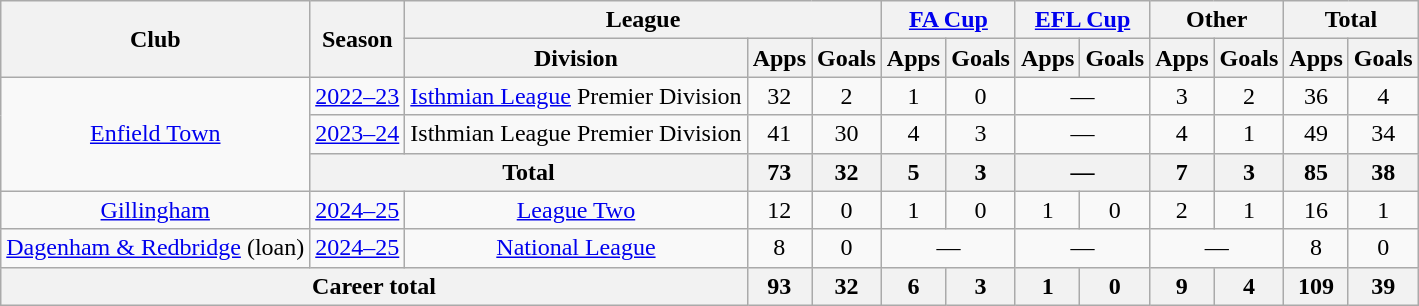<table class="wikitable" style="text-align: center">
<tr>
<th rowspan="2">Club</th>
<th rowspan="2">Season</th>
<th colspan="3">League</th>
<th colspan="2"><a href='#'>FA Cup</a></th>
<th colspan="2"><a href='#'>EFL Cup</a></th>
<th colspan="2">Other</th>
<th colspan="2">Total</th>
</tr>
<tr>
<th>Division</th>
<th>Apps</th>
<th>Goals</th>
<th>Apps</th>
<th>Goals</th>
<th>Apps</th>
<th>Goals</th>
<th>Apps</th>
<th>Goals</th>
<th>Apps</th>
<th>Goals</th>
</tr>
<tr>
<td rowspan="3"><a href='#'>Enfield Town</a></td>
<td><a href='#'>2022–23</a></td>
<td><a href='#'>Isthmian League</a> Premier Division</td>
<td>32</td>
<td>2</td>
<td>1</td>
<td>0</td>
<td colspan="2">—</td>
<td>3</td>
<td>2</td>
<td>36</td>
<td>4</td>
</tr>
<tr>
<td><a href='#'>2023–24</a></td>
<td>Isthmian League Premier Division</td>
<td>41</td>
<td>30</td>
<td>4</td>
<td>3</td>
<td colspan="2">—</td>
<td>4</td>
<td>1</td>
<td>49</td>
<td>34</td>
</tr>
<tr>
<th colspan="2">Total</th>
<th>73</th>
<th>32</th>
<th>5</th>
<th>3</th>
<th colspan="2">—</th>
<th>7</th>
<th>3</th>
<th>85</th>
<th>38</th>
</tr>
<tr>
<td rowspan="1"><a href='#'>Gillingham</a></td>
<td><a href='#'>2024–25</a></td>
<td><a href='#'>League Two</a></td>
<td>12</td>
<td>0</td>
<td>1</td>
<td>0</td>
<td>1</td>
<td>0</td>
<td>2</td>
<td>1</td>
<td>16</td>
<td>1</td>
</tr>
<tr>
<td><a href='#'>Dagenham & Redbridge</a> (loan)</td>
<td><a href='#'>2024–25</a></td>
<td><a href='#'>National League</a></td>
<td>8</td>
<td>0</td>
<td colspan="2">—</td>
<td colspan="2">—</td>
<td colspan="2">—</td>
<td>8</td>
<td>0</td>
</tr>
<tr>
<th colspan="3">Career total</th>
<th>93</th>
<th>32</th>
<th>6</th>
<th>3</th>
<th>1</th>
<th>0</th>
<th>9</th>
<th>4</th>
<th>109</th>
<th>39</th>
</tr>
</table>
